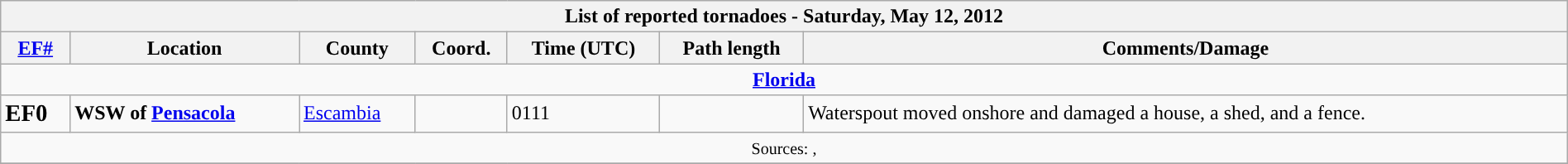<table class="wikitable collapsible" width="100%">
<tr>
<th colspan="7">List of reported tornadoes - Saturday, May 12, 2012</th>
</tr>
<tr>
<th><a href='#'>EF#</a></th>
<th>Location</th>
<th>County</th>
<th>Coord.</th>
<th>Time (UTC)</th>
<th>Path length</th>
<th>Comments/Damage</th>
</tr>
<tr>
<td colspan="7" align=center><strong><a href='#'>Florida</a></strong></td>
</tr>
<tr>
<td><big><strong>EF0</strong></big></td>
<td><strong>WSW of <a href='#'>Pensacola</a></strong></td>
<td><a href='#'>Escambia</a></td>
<td></td>
<td>0111</td>
<td></td>
<td>Waterspout moved onshore and damaged a house, a shed, and a fence.</td>
</tr>
<tr>
<td colspan="7" align=center><small>Sources: , </small></td>
</tr>
<tr>
</tr>
</table>
